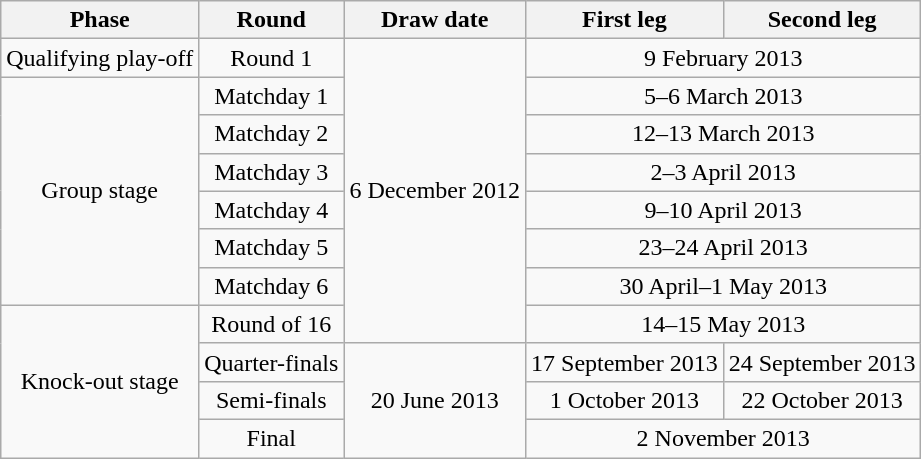<table class="wikitable" style="text-align:center">
<tr>
<th>Phase</th>
<th>Round</th>
<th>Draw date</th>
<th>First leg</th>
<th>Second leg</th>
</tr>
<tr>
<td>Qualifying play-off</td>
<td>Round 1</td>
<td rowspan=8>6 December 2012</td>
<td colspan=2>9 February 2013</td>
</tr>
<tr>
<td rowspan=6>Group stage</td>
<td>Matchday 1</td>
<td colspan=2>5–6 March 2013</td>
</tr>
<tr>
<td>Matchday 2</td>
<td colspan=2>12–13 March 2013</td>
</tr>
<tr>
<td>Matchday 3</td>
<td colspan=2>2–3 April 2013</td>
</tr>
<tr>
<td>Matchday 4</td>
<td colspan=2>9–10 April 2013</td>
</tr>
<tr>
<td>Matchday 5</td>
<td colspan=2>23–24 April 2013</td>
</tr>
<tr>
<td>Matchday 6</td>
<td colspan=2>30 April–1 May 2013</td>
</tr>
<tr>
<td rowspan=4>Knock-out stage</td>
<td>Round of 16</td>
<td colspan=2>14–15 May 2013</td>
</tr>
<tr>
<td>Quarter-finals</td>
<td rowspan=3>20 June 2013</td>
<td>17 September 2013</td>
<td>24 September 2013</td>
</tr>
<tr>
<td>Semi-finals</td>
<td>1 October 2013</td>
<td>22 October 2013</td>
</tr>
<tr>
<td>Final</td>
<td colspan=2>2 November 2013</td>
</tr>
</table>
